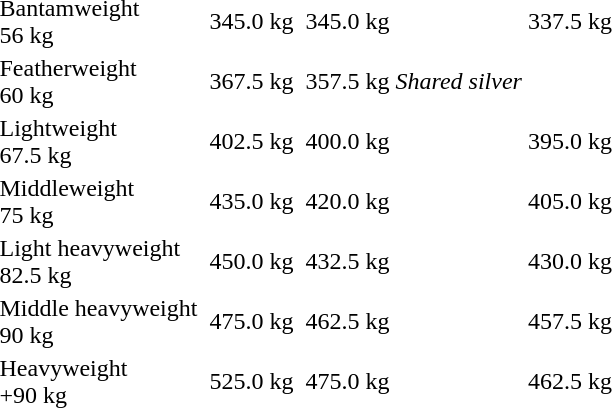<table>
<tr>
<td>Bantamweight<br>56 kg</td>
<td></td>
<td>345.0 kg</td>
<td></td>
<td>345.0 kg</td>
<td></td>
<td>337.5 kg</td>
</tr>
<tr>
<td rowspan=2>Featherweight<br>60 kg</td>
<td rowspan=2></td>
<td rowspan=2>367.5 kg</td>
<td></td>
<td rowspan=2>357.5 kg</td>
<td rowspan=2><em>Shared silver</em></td>
<td rowspan=2></td>
</tr>
<tr>
<td></td>
</tr>
<tr>
<td>Lightweight<br>67.5 kg</td>
<td></td>
<td>402.5 kg</td>
<td></td>
<td>400.0 kg</td>
<td></td>
<td>395.0 kg</td>
</tr>
<tr>
<td>Middleweight<br>75 kg</td>
<td></td>
<td>435.0 kg</td>
<td></td>
<td>420.0 kg</td>
<td></td>
<td>405.0 kg</td>
</tr>
<tr>
<td>Light heavyweight<br>82.5 kg</td>
<td></td>
<td>450.0 kg</td>
<td></td>
<td>432.5 kg</td>
<td></td>
<td>430.0 kg</td>
</tr>
<tr>
<td>Middle heavyweight<br>90 kg</td>
<td></td>
<td>475.0 kg</td>
<td></td>
<td>462.5 kg</td>
<td></td>
<td>457.5 kg</td>
</tr>
<tr>
<td>Heavyweight<br>+90 kg</td>
<td></td>
<td>525.0 kg</td>
<td></td>
<td>475.0 kg</td>
<td></td>
<td>462.5 kg</td>
</tr>
</table>
